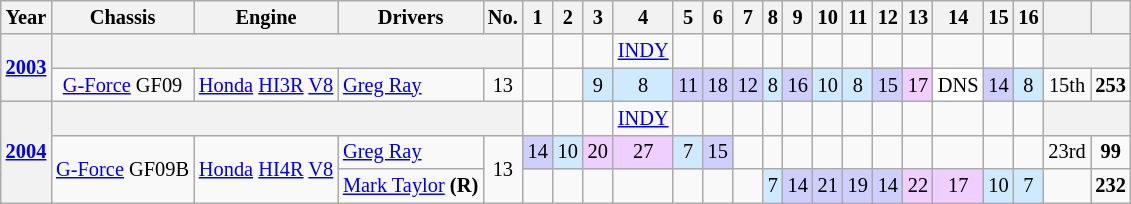<table class="wikitable" style="text-align:center; font-size:85%">
<tr>
<th>Year</th>
<th>Chassis</th>
<th>Engine</th>
<th>Drivers</th>
<th>No.</th>
<th>1</th>
<th>2</th>
<th>3</th>
<th>4</th>
<th>5</th>
<th>6</th>
<th>7</th>
<th>8</th>
<th>9</th>
<th>10</th>
<th>11</th>
<th>12</th>
<th>13</th>
<th>14</th>
<th>15</th>
<th>16</th>
<th></th>
<th></th>
</tr>
<tr>
<th rowspan=2><a href='#'>2003</a></th>
<th colspan=4></th>
<td></td>
<td></td>
<td></td>
<td><a href='#'>INDY</a></td>
<td></td>
<td></td>
<td></td>
<td></td>
<td></td>
<td></td>
<td></td>
<td></td>
<td></td>
<td></td>
<td></td>
<td></td>
<th colspan=2></th>
</tr>
<tr>
<td><a href='#'>G-Force</a> GF09</td>
<td><a href='#'>Honda</a> <a href='#'>HI3R</a> <a href='#'>V8</a></td>
<td align=left> <a href='#'>Greg Ray</a></td>
<td>13</td>
<td></td>
<td></td>
<td style="background:#CFEAFF;" align=center>9</td>
<td style="background:#CFEAFF;" align=center>8</td>
<td style="background:#CFCFFF;" align=center>11</td>
<td style="background:#CFCFFF;" align=center>18</td>
<td style="background:#CFCFFF;" align=center>12</td>
<td style="background:#CFEAFF;" align=center>8</td>
<td style="background:#CFCFFF;" align=center>16</td>
<td style="background:#CFEAFF;" align=center>10</td>
<td style="background:#CFEAFF;" align=center>8</td>
<td style="background:#CFCFFF;" align=center>15</td>
<td style="background:#EFCFFF;" align=center>17</td>
<td style="background:#FFFFFF;" align=center>DNS</td>
<td style="background:#CFCFFF;" align=center>14</td>
<td style="background:#CFEAFF;" align=center>8</td>
<td>15th</td>
<td><strong>253</strong></td>
</tr>
<tr>
<th rowspan=3><a href='#'>2004</a></th>
<th colspan=4></th>
<td></td>
<td></td>
<td></td>
<td><a href='#'>INDY</a></td>
<td></td>
<td></td>
<td></td>
<td></td>
<td></td>
<td></td>
<td></td>
<td></td>
<td></td>
<td></td>
<td></td>
<td></td>
<th colspan=2></th>
</tr>
<tr>
<td rowspan=2><a href='#'>G-Force</a> GF09B</td>
<td rowspan=2><a href='#'>Honda</a> <a href='#'>HI4R</a> <a href='#'>V8</a></td>
<td align=left> <a href='#'>Greg Ray</a></td>
<td rowspan=2>13</td>
<td style="background:#CFCFFF;" align=center>14</td>
<td style="background:#CFEAFF;" align=center>10</td>
<td style="background:#EFCFFF;" align=center>20</td>
<td style="background:#EFCFFF;" align=center>27</td>
<td style="background:#CFEAFF;" align=center>7</td>
<td style="background:#CFCFFF;" align=center>15</td>
<td></td>
<td></td>
<td></td>
<td></td>
<td></td>
<td></td>
<td></td>
<td></td>
<td></td>
<td></td>
<td>23rd</td>
<td><strong>99</strong></td>
</tr>
<tr>
<td align=left> <a href='#'>Mark Taylor</a> <strong>(R)</strong></td>
<td></td>
<td></td>
<td></td>
<td></td>
<td></td>
<td></td>
<td></td>
<td style="background:#CFEAFF;" align=center>7</td>
<td style="background:#CFCFFF;" align=center>14</td>
<td style="background:#CFCFFF;" align=center>21</td>
<td style="background:#CFCFFF;" align=center>19</td>
<td style="background:#CFCFFF;" align=center>14</td>
<td style="background:#EFCFFF;" align=center>22</td>
<td style="background:#EFCFFF;" align=center>17</td>
<td style="background:#CFEAFF;" align=center>10</td>
<td style="background:#CFEAFF;" align=center>7</td>
<td></td>
<td><strong>232</strong></td>
</tr>
</table>
